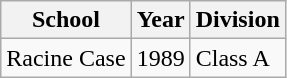<table class="wikitable">
<tr>
<th>School</th>
<th>Year</th>
<th>Division</th>
</tr>
<tr>
<td>Racine Case</td>
<td>1989</td>
<td>Class A</td>
</tr>
</table>
